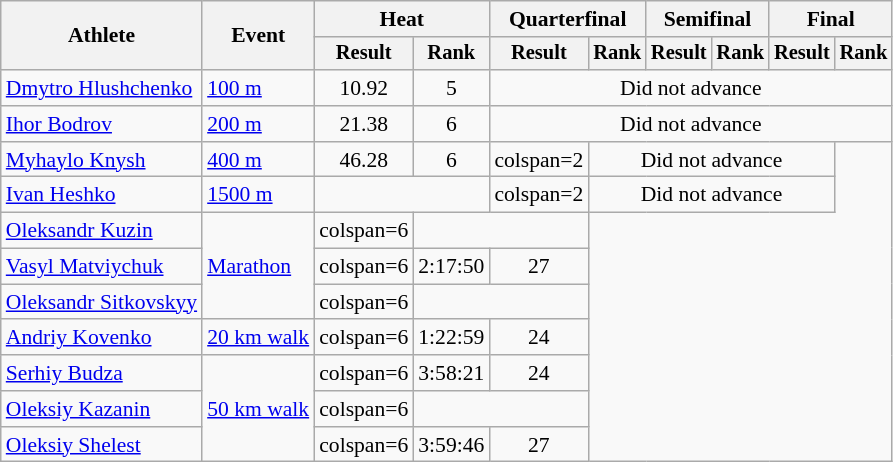<table class=wikitable style="font-size:90%">
<tr>
<th rowspan="2">Athlete</th>
<th rowspan="2">Event</th>
<th colspan="2">Heat</th>
<th colspan="2">Quarterfinal</th>
<th colspan="2">Semifinal</th>
<th colspan="2">Final</th>
</tr>
<tr style="font-size:95%">
<th>Result</th>
<th>Rank</th>
<th>Result</th>
<th>Rank</th>
<th>Result</th>
<th>Rank</th>
<th>Result</th>
<th>Rank</th>
</tr>
<tr align=center>
<td align=left><a href='#'>Dmytro Hlushchenko</a></td>
<td align=left><a href='#'>100 m</a></td>
<td>10.92</td>
<td>5</td>
<td colspan=6>Did not advance</td>
</tr>
<tr align=center>
<td align=left><a href='#'>Ihor Bodrov</a></td>
<td align=left><a href='#'>200 m</a></td>
<td>21.38</td>
<td>6</td>
<td colspan=6>Did not advance</td>
</tr>
<tr align=center>
<td align=left><a href='#'>Myhaylo Knysh</a></td>
<td align=left><a href='#'>400 m</a></td>
<td>46.28</td>
<td>6</td>
<td>colspan=2 </td>
<td colspan=4>Did not advance</td>
</tr>
<tr align=center>
<td align=left><a href='#'>Ivan Heshko</a></td>
<td align=left><a href='#'>1500 m</a></td>
<td colspan=2></td>
<td>colspan=2 </td>
<td colspan=4>Did not advance</td>
</tr>
<tr align=center>
<td align=left><a href='#'>Oleksandr Kuzin</a></td>
<td align=left rowspan=3><a href='#'>Marathon</a></td>
<td>colspan=6 </td>
<td colspan=2></td>
</tr>
<tr align=center>
<td align=left><a href='#'>Vasyl Matviychuk</a></td>
<td>colspan=6 </td>
<td>2:17:50</td>
<td>27</td>
</tr>
<tr align=center>
<td align=left><a href='#'>Oleksandr Sitkovskyy</a></td>
<td>colspan=6 </td>
<td colspan=2></td>
</tr>
<tr align=center>
<td align=left><a href='#'>Andriy Kovenko</a></td>
<td align=left><a href='#'>20 km walk</a></td>
<td>colspan=6 </td>
<td>1:22:59</td>
<td>24</td>
</tr>
<tr align=center>
<td align=left><a href='#'>Serhiy Budza</a></td>
<td align=left rowspan=3><a href='#'>50 km walk</a></td>
<td>colspan=6 </td>
<td>3:58:21</td>
<td>24</td>
</tr>
<tr align=center>
<td align=left><a href='#'>Oleksiy Kazanin</a></td>
<td>colspan=6 </td>
<td colspan=2></td>
</tr>
<tr align=center>
<td align=left><a href='#'>Oleksiy Shelest</a></td>
<td>colspan=6 </td>
<td>3:59:46</td>
<td>27</td>
</tr>
</table>
